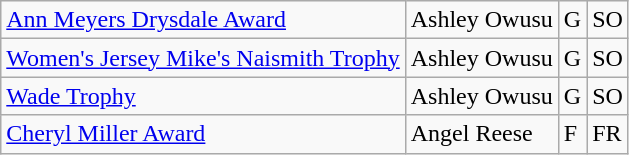<table class="wikitable">
<tr>
<td><a href='#'>Ann Meyers Drysdale Award</a></td>
<td>Ashley Owusu</td>
<td>G</td>
<td>SO</td>
</tr>
<tr>
<td><a href='#'>Women's Jersey Mike's Naismith Trophy</a></td>
<td>Ashley Owusu</td>
<td>G</td>
<td>SO</td>
</tr>
<tr>
<td><a href='#'>Wade Trophy</a></td>
<td>Ashley Owusu</td>
<td>G</td>
<td>SO</td>
</tr>
<tr>
<td><a href='#'>Cheryl Miller Award</a></td>
<td>Angel Reese</td>
<td>F</td>
<td>FR</td>
</tr>
</table>
